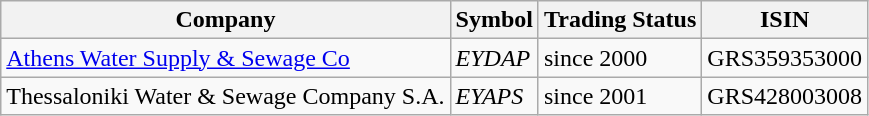<table class="wikitable">
<tr>
<th>Company</th>
<th>Symbol</th>
<th>Trading Status</th>
<th>ISIN</th>
</tr>
<tr>
<td><a href='#'>Athens Water Supply & Sewage Co</a></td>
<td><em>EYDAP</em></td>
<td>since 2000</td>
<td>GRS359353000</td>
</tr>
<tr>
<td>Thessaloniki Water & Sewage Company S.A.</td>
<td><em>EYAPS</em></td>
<td>since 2001</td>
<td>GRS428003008</td>
</tr>
</table>
